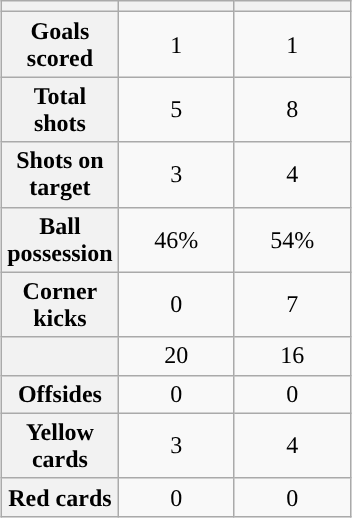<table class="wikitable" style="text-align: center; margin: 0 auto;">
<tr>
<th scope="col" style="width:70px"></th>
<th scope="col" style="width:70px"></th>
<th scope="col" style="width:70px"></th>
</tr>
<tr>
<th scope=row>Goals scored</th>
<td>1</td>
<td>1</td>
</tr>
<tr>
<th scope=row>Total shots</th>
<td>5</td>
<td>8</td>
</tr>
<tr>
<th scope=row>Shots on target</th>
<td>3</td>
<td>4</td>
</tr>
<tr>
<th scope=row>Ball possession</th>
<td>46%</td>
<td>54%</td>
</tr>
<tr>
<th scope=row>Corner kicks</th>
<td>0</td>
<td>7</td>
</tr>
<tr>
<th scope=row></th>
<td>20</td>
<td>16</td>
</tr>
<tr>
<th scope=row>Offsides</th>
<td>0</td>
<td>0</td>
</tr>
<tr>
<th scope=row>Yellow cards</th>
<td>3</td>
<td>4</td>
</tr>
<tr>
<th scope=row>Red cards</th>
<td>0</td>
<td>0</td>
</tr>
</table>
